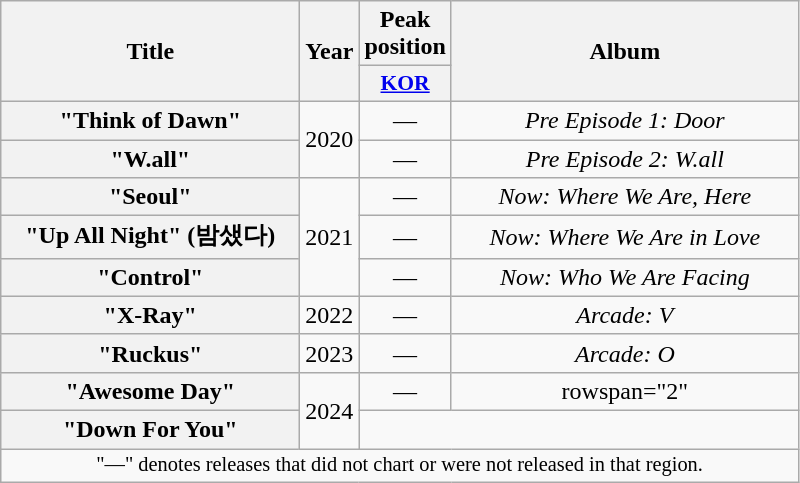<table class="wikitable plainrowheaders" style="text-align:center;">
<tr>
<th scope="col" rowspan="2" style="width:12em;">Title</th>
<th scope="col" rowspan="2" style="width:2em;">Year</th>
<th scope="col">Peak position</th>
<th scope="col" rowspan="2" style="width:14em;">Album</th>
</tr>
<tr>
<th scope="col" style="width:3em;font-size:90%;"><a href='#'>KOR</a><br></th>
</tr>
<tr>
<th scope="row">"Think of Dawn"</th>
<td rowspan="2">2020</td>
<td>—</td>
<td><em>Pre Episode 1: Door</em></td>
</tr>
<tr>
<th scope="row">"W.all"</th>
<td>—</td>
<td><em>Pre Episode 2: W.all</em></td>
</tr>
<tr>
<th scope="row">"Seoul"</th>
<td rowspan="3">2021</td>
<td>—</td>
<td><em>Now: Where We Are, Here</em></td>
</tr>
<tr>
<th scope="row">"Up All Night" (밤샜다)</th>
<td>—</td>
<td><em>Now: Where We Are in Love</em></td>
</tr>
<tr>
<th scope="row">"Control"</th>
<td>—</td>
<td><em>Now: Who We Are Facing</em></td>
</tr>
<tr>
<th scope="row">"X-Ray"</th>
<td>2022</td>
<td>—</td>
<td><em>Arcade: V</em></td>
</tr>
<tr>
<th scope="row">"Ruckus"</th>
<td>2023</td>
<td>—</td>
<td><em>Arcade: O</em></td>
</tr>
<tr>
<th scope="row">"Awesome Day"</th>
<td rowspan="2">2024</td>
<td>—</td>
<td>rowspan="2" </td>
</tr>
<tr>
<th scope="row">"Down For You"</th>
</tr>
<tr>
<td colspan="4" style="font-size:85%;">"—" denotes releases that did not chart or were not released in that region.</td>
</tr>
</table>
